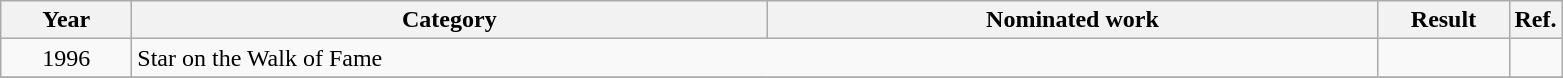<table class=wikitable>
<tr>
<th scope="col" style="width:5em;">Year</th>
<th scope="col" style="width:26em;">Category</th>
<th scope="col" style="width:25em;">Nominated work</th>
<th scope="col" style="width:5em;">Result</th>
<th>Ref.</th>
</tr>
<tr>
<td style="text-align:center;">1996</td>
<td colspan=2>Star on the Walk of Fame</td>
<td></td>
<td></td>
</tr>
<tr>
</tr>
</table>
